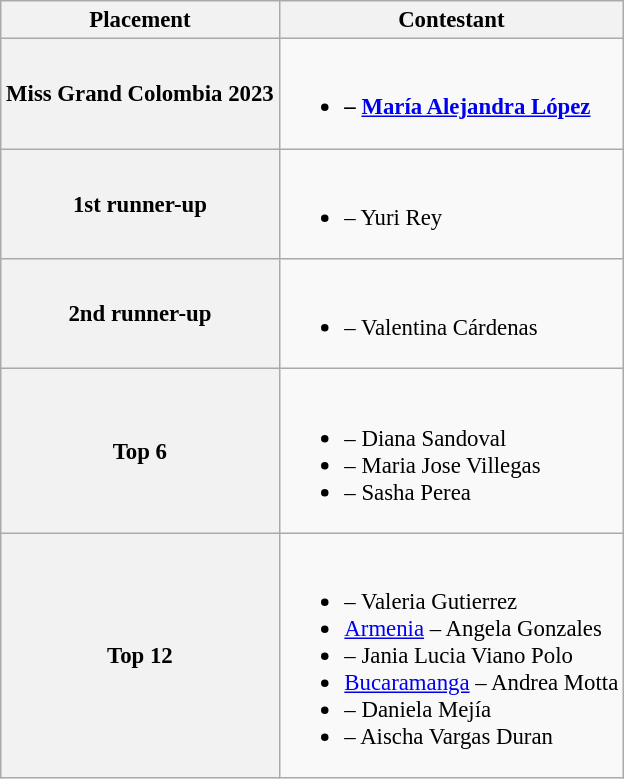<table class="wikitable" style="font-size: 95%";>
<tr>
<th>Placement</th>
<th>Contestant</th>
</tr>
<tr>
<th>Miss Grand Colombia 2023</th>
<td><br><ul><li><strong> – <a href='#'>María Alejandra López</a></strong></li></ul></td>
</tr>
<tr>
<th>1st runner-up</th>
<td><br><ul><li> – Yuri Rey</li></ul></td>
</tr>
<tr>
<th>2nd runner-up</th>
<td><br><ul><li> – Valentina Cárdenas</li></ul></td>
</tr>
<tr>
<th>Top 6</th>
<td><br><ul><li> – Diana Sandoval</li><li> – Maria Jose Villegas</li><li> – Sasha Perea</li></ul></td>
</tr>
<tr>
<th>Top 12</th>
<td><br><ul><li> – Valeria Gutierrez</li><li> <a href='#'>Armenia</a> – Angela Gonzales</li><li> – Jania Lucia Viano Polo</li><li> <a href='#'>Bucaramanga</a> – Andrea Motta</li><li> – Daniela Mejía</li><li> – Aischa Vargas Duran</li></ul></td>
</tr>
</table>
